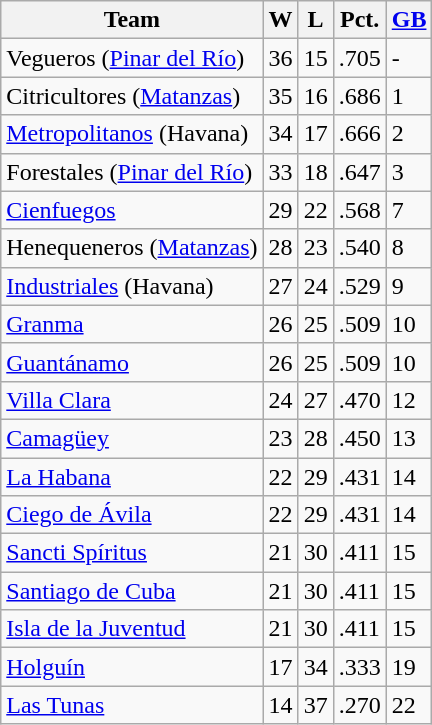<table class="wikitable">
<tr>
<th>Team</th>
<th>W</th>
<th>L</th>
<th>Pct.</th>
<th><a href='#'>GB</a></th>
</tr>
<tr>
<td>Vegueros (<a href='#'>Pinar del Río</a>)</td>
<td>36</td>
<td>15</td>
<td>.705</td>
<td>-</td>
</tr>
<tr>
<td>Citricultores (<a href='#'>Matanzas</a>)</td>
<td>35</td>
<td>16</td>
<td>.686</td>
<td>1</td>
</tr>
<tr>
<td><a href='#'>Metropolitanos</a> (Havana)</td>
<td>34</td>
<td>17</td>
<td>.666</td>
<td>2</td>
</tr>
<tr>
<td>Forestales (<a href='#'>Pinar del Río</a>)</td>
<td>33</td>
<td>18</td>
<td>.647</td>
<td>3</td>
</tr>
<tr>
<td><a href='#'>Cienfuegos</a></td>
<td>29</td>
<td>22</td>
<td>.568</td>
<td>7</td>
</tr>
<tr>
<td>Henequeneros (<a href='#'>Matanzas</a>)</td>
<td>28</td>
<td>23</td>
<td>.540</td>
<td>8</td>
</tr>
<tr>
<td><a href='#'>Industriales</a> (Havana)</td>
<td>27</td>
<td>24</td>
<td>.529</td>
<td>9</td>
</tr>
<tr>
<td><a href='#'>Granma</a></td>
<td>26</td>
<td>25</td>
<td>.509</td>
<td>10</td>
</tr>
<tr>
<td><a href='#'>Guantánamo</a></td>
<td>26</td>
<td>25</td>
<td>.509</td>
<td>10</td>
</tr>
<tr>
<td><a href='#'>Villa Clara</a></td>
<td>24</td>
<td>27</td>
<td>.470</td>
<td>12</td>
</tr>
<tr>
<td><a href='#'>Camagüey</a></td>
<td>23</td>
<td>28</td>
<td>.450</td>
<td>13</td>
</tr>
<tr>
<td><a href='#'>La Habana</a></td>
<td>22</td>
<td>29</td>
<td>.431</td>
<td>14</td>
</tr>
<tr>
<td><a href='#'>Ciego de Ávila</a></td>
<td>22</td>
<td>29</td>
<td>.431</td>
<td>14</td>
</tr>
<tr>
<td><a href='#'>Sancti Spíritus</a></td>
<td>21</td>
<td>30</td>
<td>.411</td>
<td>15</td>
</tr>
<tr>
<td><a href='#'>Santiago de Cuba</a></td>
<td>21</td>
<td>30</td>
<td>.411</td>
<td>15</td>
</tr>
<tr>
<td><a href='#'>Isla de la Juventud</a></td>
<td>21</td>
<td>30</td>
<td>.411</td>
<td>15</td>
</tr>
<tr>
<td><a href='#'>Holguín</a></td>
<td>17</td>
<td>34</td>
<td>.333</td>
<td>19</td>
</tr>
<tr>
<td><a href='#'>Las Tunas</a></td>
<td>14</td>
<td>37</td>
<td>.270</td>
<td>22</td>
</tr>
</table>
